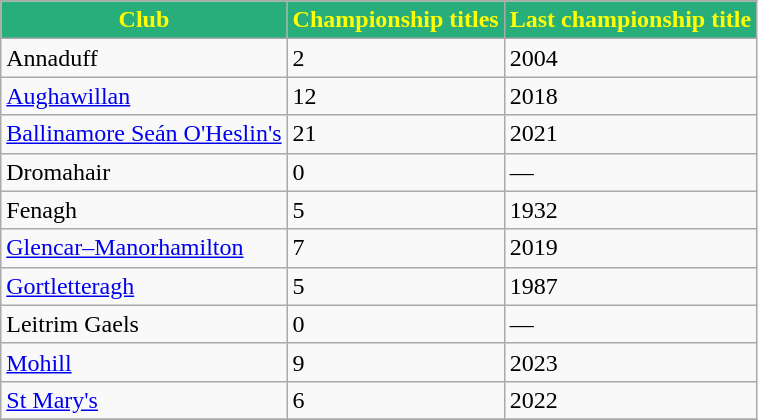<table class="wikitable sortable">
<tr>
<th style="background:#28AE7B;color:yellow">Club</th>
<th style="background:#28AE7B;color:yellow">Championship titles</th>
<th style="background:#28AE7B;color:yellow">Last championship title</th>
</tr>
<tr>
<td>Annaduff</td>
<td>2</td>
<td>2004</td>
</tr>
<tr>
<td><a href='#'>Aughawillan</a></td>
<td>12</td>
<td>2018</td>
</tr>
<tr>
<td><a href='#'>Ballinamore Seán O'Heslin's</a></td>
<td>21</td>
<td>2021</td>
</tr>
<tr>
<td>Dromahair</td>
<td>0</td>
<td>—</td>
</tr>
<tr>
<td>Fenagh</td>
<td>5</td>
<td>1932</td>
</tr>
<tr>
<td><a href='#'>Glencar–Manorhamilton</a></td>
<td>7</td>
<td>2019</td>
</tr>
<tr>
<td><a href='#'>Gortletteragh</a></td>
<td>5</td>
<td>1987</td>
</tr>
<tr>
<td>Leitrim Gaels</td>
<td>0</td>
<td>—</td>
</tr>
<tr>
<td><a href='#'>Mohill</a></td>
<td>9</td>
<td>2023</td>
</tr>
<tr>
<td><a href='#'>St Mary's</a></td>
<td>6</td>
<td>2022</td>
</tr>
<tr>
</tr>
</table>
